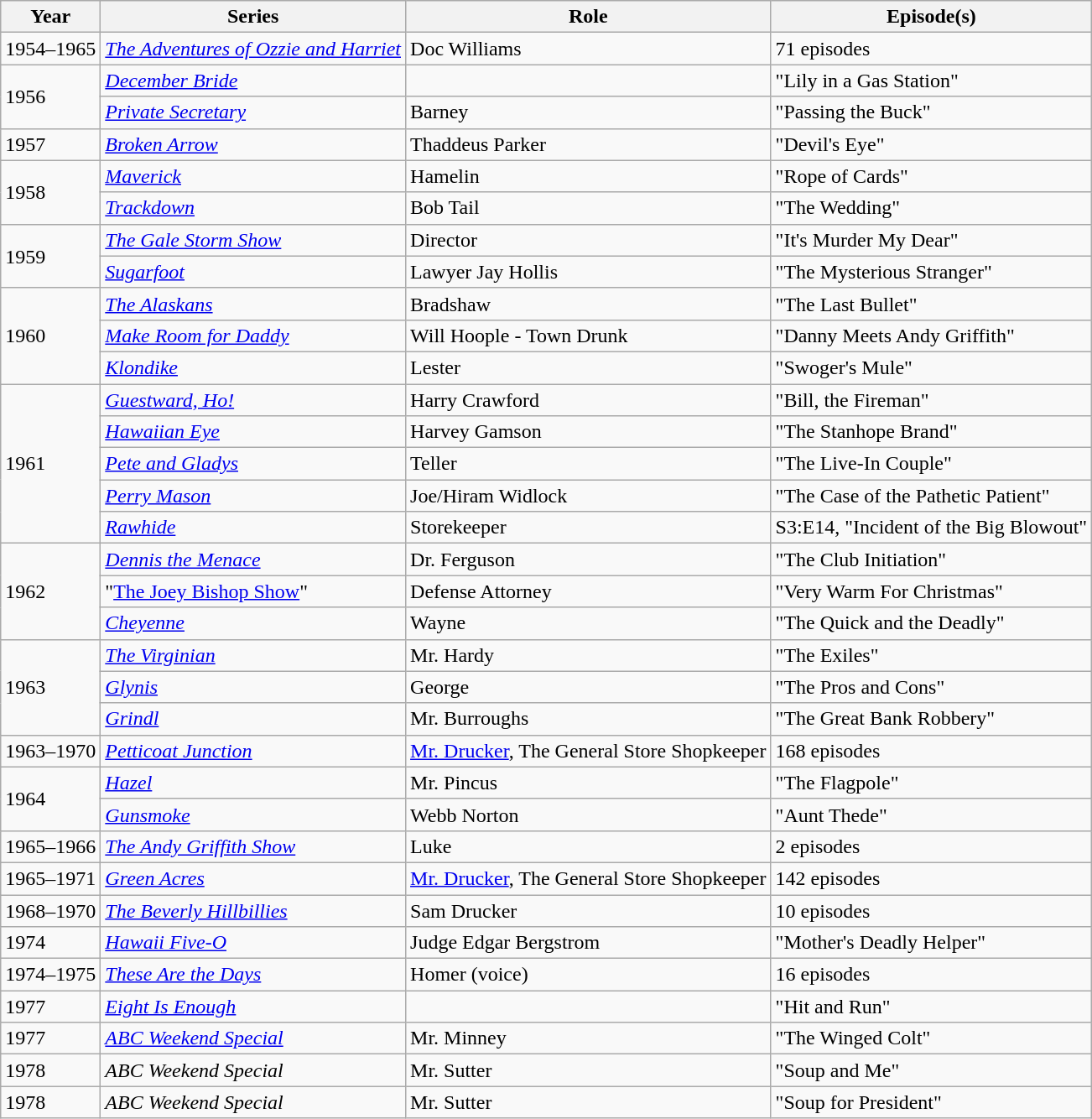<table class="wikitable">
<tr>
<th>Year</th>
<th>Series</th>
<th>Role</th>
<th>Episode(s)</th>
</tr>
<tr>
<td>1954–1965</td>
<td><em><a href='#'>The Adventures of Ozzie and Harriet</a></em></td>
<td>Doc Williams</td>
<td>71 episodes</td>
</tr>
<tr>
<td rowspan="2">1956</td>
<td><em><a href='#'>December Bride</a></em></td>
<td></td>
<td>"Lily in a Gas Station"</td>
</tr>
<tr>
<td><em><a href='#'>Private Secretary</a></em></td>
<td>Barney</td>
<td>"Passing the Buck"</td>
</tr>
<tr>
<td>1957</td>
<td><em><a href='#'>Broken Arrow</a></em></td>
<td>Thaddeus Parker</td>
<td>"Devil's Eye"</td>
</tr>
<tr>
<td rowspan="2">1958</td>
<td><em><a href='#'>Maverick</a></em></td>
<td>Hamelin</td>
<td>"Rope of Cards"</td>
</tr>
<tr>
<td><em><a href='#'>Trackdown</a></em></td>
<td>Bob Tail</td>
<td>"The Wedding"</td>
</tr>
<tr>
<td rowspan="2">1959</td>
<td><em><a href='#'>The Gale Storm Show</a></em></td>
<td>Director</td>
<td>"It's Murder My Dear"</td>
</tr>
<tr>
<td><em><a href='#'>Sugarfoot</a></em></td>
<td>Lawyer Jay Hollis</td>
<td>"The Mysterious Stranger"</td>
</tr>
<tr>
<td rowspan=3>1960</td>
<td><em><a href='#'>The Alaskans</a></em></td>
<td>Bradshaw</td>
<td>"The Last Bullet"</td>
</tr>
<tr>
<td><em><a href='#'>Make Room for Daddy</a></em></td>
<td>Will Hoople - Town Drunk</td>
<td>"Danny Meets Andy Griffith"</td>
</tr>
<tr>
<td><em><a href='#'>Klondike</a></em></td>
<td>Lester</td>
<td>"Swoger's Mule"</td>
</tr>
<tr>
<td rowspan=5>1961</td>
<td><em><a href='#'>Guestward, Ho!</a></em></td>
<td>Harry Crawford</td>
<td>"Bill, the Fireman"</td>
</tr>
<tr>
<td><em><a href='#'>Hawaiian Eye</a></em></td>
<td>Harvey Gamson</td>
<td>"The Stanhope Brand"</td>
</tr>
<tr>
<td><em><a href='#'>Pete and Gladys</a></em></td>
<td>Teller</td>
<td>"The Live-In Couple"</td>
</tr>
<tr>
<td><em><a href='#'>Perry Mason</a></em></td>
<td>Joe/Hiram Widlock</td>
<td>"The Case of the Pathetic Patient"</td>
</tr>
<tr>
<td><em><a href='#'>Rawhide</a></em></td>
<td>Storekeeper</td>
<td>S3:E14, "Incident of the Big Blowout"</td>
</tr>
<tr>
<td rowspan=3>1962</td>
<td><em><a href='#'>Dennis the Menace</a></em></td>
<td>Dr. Ferguson</td>
<td>"The Club Initiation"</td>
</tr>
<tr>
<td>"<a href='#'>The Joey Bishop Show</a>"</td>
<td>Defense Attorney</td>
<td>"Very Warm For Christmas"</td>
</tr>
<tr>
<td><em><a href='#'>Cheyenne</a></em></td>
<td>Wayne</td>
<td>"The Quick and the Deadly"</td>
</tr>
<tr>
<td rowspan=3>1963</td>
<td><em><a href='#'>The Virginian</a></em></td>
<td>Mr. Hardy</td>
<td>"The Exiles"</td>
</tr>
<tr>
<td><em><a href='#'>Glynis</a></em></td>
<td>George</td>
<td>"The Pros and Cons"</td>
</tr>
<tr>
<td><em><a href='#'>Grindl</a></em></td>
<td>Mr. Burroughs</td>
<td>"The Great Bank Robbery"</td>
</tr>
<tr>
<td>1963–1970</td>
<td><em><a href='#'>Petticoat Junction</a></em></td>
<td><a href='#'>Mr. Drucker</a>, The General Store Shopkeeper</td>
<td>168 episodes</td>
</tr>
<tr>
<td rowspan="2">1964</td>
<td><em><a href='#'>Hazel</a></em></td>
<td>Mr. Pincus</td>
<td>"The Flagpole"</td>
</tr>
<tr>
<td><em><a href='#'>Gunsmoke</a></em></td>
<td>Webb Norton</td>
<td>"Aunt Thede"</td>
</tr>
<tr>
<td>1965–1966</td>
<td><em><a href='#'>The Andy Griffith Show</a></em></td>
<td>Luke</td>
<td>2 episodes</td>
</tr>
<tr>
<td>1965–1971</td>
<td><em><a href='#'>Green Acres</a></em></td>
<td><a href='#'>Mr. Drucker</a>, The General Store Shopkeeper</td>
<td>142 episodes</td>
</tr>
<tr>
<td>1968–1970</td>
<td><em><a href='#'>The Beverly Hillbillies</a></em></td>
<td>Sam Drucker</td>
<td>10 episodes</td>
</tr>
<tr>
<td>1974</td>
<td><em><a href='#'>Hawaii Five-O</a></em></td>
<td>Judge Edgar Bergstrom</td>
<td>"Mother's Deadly Helper"</td>
</tr>
<tr>
<td>1974–1975</td>
<td><em><a href='#'>These Are the Days</a></em></td>
<td>Homer (voice)</td>
<td>16 episodes</td>
</tr>
<tr>
<td>1977</td>
<td><em><a href='#'>Eight Is Enough</a></em></td>
<td></td>
<td>"Hit and Run"</td>
</tr>
<tr>
<td>1977</td>
<td><em><a href='#'>ABC Weekend Special</a></em></td>
<td>Mr. Minney</td>
<td>"The Winged Colt"</td>
</tr>
<tr>
<td>1978</td>
<td><em>ABC Weekend Special</em></td>
<td>Mr. Sutter</td>
<td>"Soup and Me"</td>
</tr>
<tr>
<td>1978</td>
<td><em>ABC Weekend Special</em></td>
<td>Mr. Sutter</td>
<td>"Soup for President"</td>
</tr>
</table>
